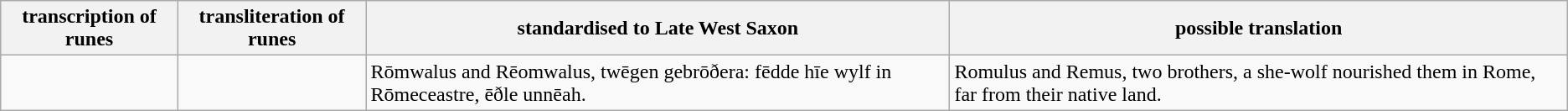<table class="wikitable">
<tr>
<th>transcription of runes</th>
<th>transliteration of runes</th>
<th>standardised to Late West Saxon</th>
<th>possible translation</th>
</tr>
<tr>
<td></td>
<td><strong></strong></td>
<td>Rōmwalus and Rēomwalus, twēgen gebrōðera: fēdde hīe wylf in Rōmeceastre, ēðle unnēah.</td>
<td>Romulus and Remus, two brothers, a she-wolf nourished them in Rome, far from their native land.</td>
</tr>
</table>
